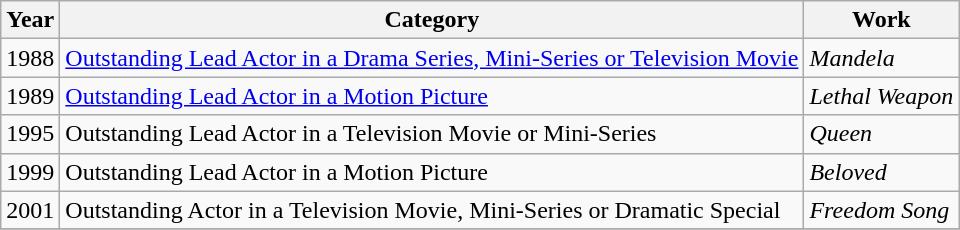<table class="wikitable unsortable">
<tr>
<th>Year</th>
<th>Category</th>
<th>Work</th>
</tr>
<tr>
<td>1988</td>
<td><a href='#'>Outstanding Lead Actor in a Drama Series, Mini-Series or Television Movie</a></td>
<td><em>Mandela</em></td>
</tr>
<tr>
<td>1989</td>
<td><a href='#'>Outstanding Lead Actor in a Motion Picture</a></td>
<td><em>Lethal Weapon</em></td>
</tr>
<tr>
<td>1995</td>
<td>Outstanding Lead Actor in a Television Movie or Mini-Series</td>
<td><em>Queen</em></td>
</tr>
<tr>
<td>1999</td>
<td>Outstanding Lead Actor in a Motion Picture</td>
<td><em>Beloved</em></td>
</tr>
<tr>
<td>2001</td>
<td>Outstanding Actor in a Television Movie, Mini-Series or Dramatic Special</td>
<td><em>Freedom Song</em></td>
</tr>
<tr>
</tr>
</table>
